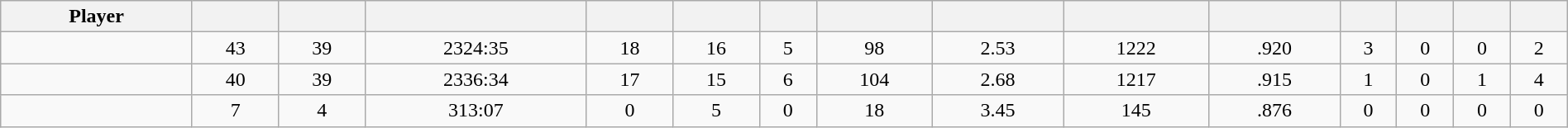<table class="wikitable sortable" style="width:100%; text-align:center;">
<tr>
<th>Player</th>
<th></th>
<th></th>
<th></th>
<th></th>
<th></th>
<th></th>
<th></th>
<th></th>
<th></th>
<th></th>
<th></th>
<th></th>
<th></th>
<th></th>
</tr>
<tr>
<td style=white-space:nowrap></td>
<td>43</td>
<td>39</td>
<td>2324:35</td>
<td>18</td>
<td>16</td>
<td>5</td>
<td>98</td>
<td>2.53</td>
<td>1222</td>
<td>.920</td>
<td>3</td>
<td>0</td>
<td>0</td>
<td>2</td>
</tr>
<tr>
<td style=white-space:nowrap></td>
<td>40</td>
<td>39</td>
<td>2336:34</td>
<td>17</td>
<td>15</td>
<td>6</td>
<td>104</td>
<td>2.68</td>
<td>1217</td>
<td>.915</td>
<td>1</td>
<td>0</td>
<td>1</td>
<td>4</td>
</tr>
<tr>
<td style=white-space:nowrap></td>
<td>7</td>
<td>4</td>
<td>313:07</td>
<td>0</td>
<td>5</td>
<td>0</td>
<td>18</td>
<td>3.45</td>
<td>145</td>
<td>.876</td>
<td>0</td>
<td>0</td>
<td>0</td>
<td>0</td>
</tr>
</table>
